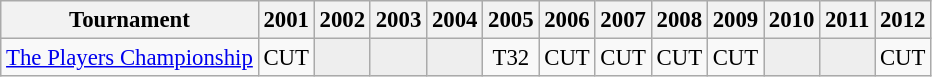<table class="wikitable" style="font-size:95%;text-align:center;">
<tr>
<th>Tournament</th>
<th>2001</th>
<th>2002</th>
<th>2003</th>
<th>2004</th>
<th>2005</th>
<th>2006</th>
<th>2007</th>
<th>2008</th>
<th>2009</th>
<th>2010</th>
<th>2011</th>
<th>2012</th>
</tr>
<tr>
<td align=left><a href='#'>The Players Championship</a></td>
<td>CUT</td>
<td style="background:#eeeeee;"></td>
<td style="background:#eeeeee;"></td>
<td style="background:#eeeeee;"></td>
<td>T32</td>
<td>CUT</td>
<td>CUT</td>
<td>CUT</td>
<td>CUT</td>
<td style="background:#eeeeee;"></td>
<td style="background:#eeeeee;"></td>
<td>CUT</td>
</tr>
</table>
